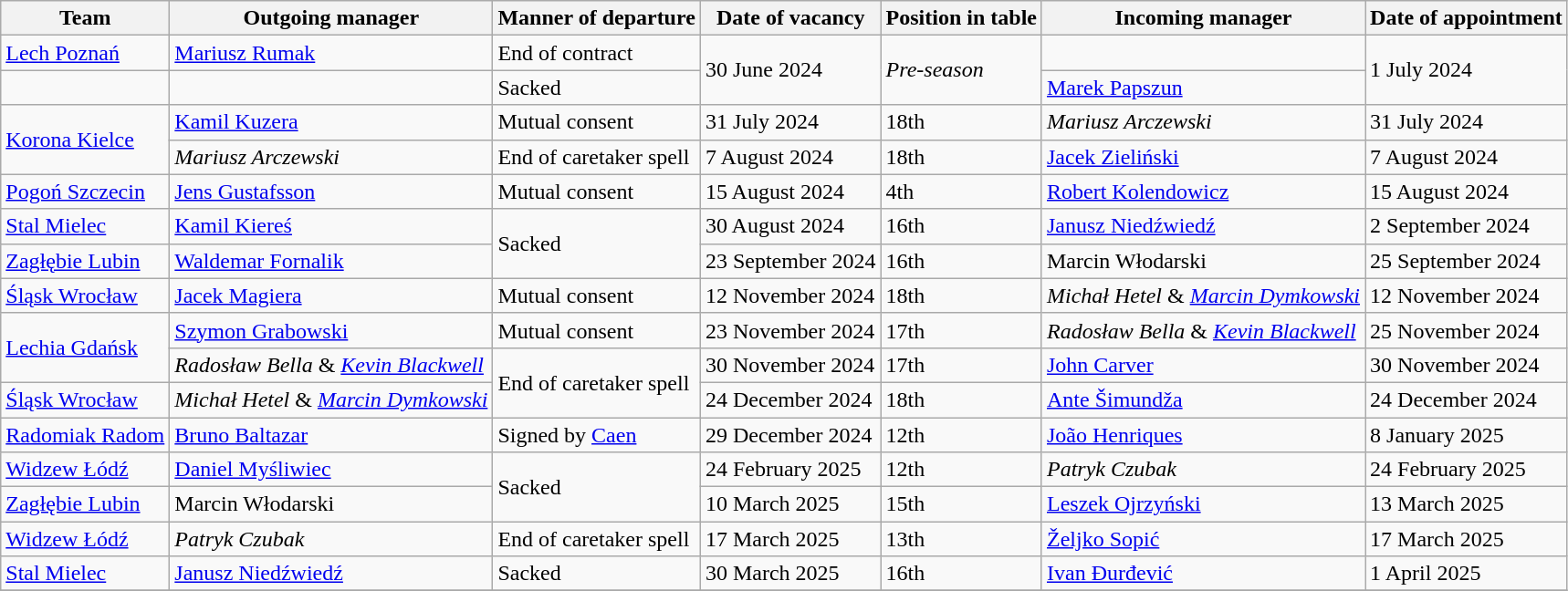<table class="wikitable sortable">
<tr>
<th>Team</th>
<th>Outgoing manager</th>
<th>Manner of departure</th>
<th>Date of vacancy</th>
<th>Position in table</th>
<th>Incoming manager</th>
<th>Date of appointment</th>
</tr>
<tr>
<td><a href='#'>Lech Poznań</a></td>
<td> <a href='#'>Mariusz Rumak</a></td>
<td>End of contract</td>
<td rowspan="2">30 June 2024</td>
<td rowspan="2"><em>Pre-season</em></td>
<td></td>
<td rowspan="2">1 July 2024</td>
</tr>
<tr>
<td></td>
<td></td>
<td>Sacked</td>
<td> <a href='#'>Marek Papszun</a></td>
</tr>
<tr>
<td rowspan="2"><a href='#'>Korona Kielce</a></td>
<td> <a href='#'>Kamil Kuzera</a></td>
<td>Mutual consent</td>
<td>31 July 2024</td>
<td>18th</td>
<td> <em>Mariusz Arczewski</em></td>
<td>31 July 2024</td>
</tr>
<tr>
<td> <em>Mariusz Arczewski</em></td>
<td>End of caretaker spell</td>
<td>7 August 2024</td>
<td>18th</td>
<td> <a href='#'>Jacek Zieliński</a></td>
<td>7 August 2024</td>
</tr>
<tr>
<td><a href='#'>Pogoń Szczecin</a></td>
<td> <a href='#'>Jens Gustafsson</a></td>
<td>Mutual consent</td>
<td>15 August 2024</td>
<td>4th</td>
<td> <a href='#'>Robert Kolendowicz</a></td>
<td>15 August 2024</td>
</tr>
<tr>
<td><a href='#'>Stal Mielec</a></td>
<td> <a href='#'>Kamil Kiereś</a></td>
<td rowspan="2">Sacked</td>
<td>30 August 2024</td>
<td>16th</td>
<td> <a href='#'>Janusz Niedźwiedź</a></td>
<td>2 September 2024</td>
</tr>
<tr>
<td><a href='#'>Zagłębie Lubin</a></td>
<td> <a href='#'>Waldemar Fornalik</a></td>
<td>23 September 2024</td>
<td>16th</td>
<td> Marcin Włodarski</td>
<td>25 September 2024</td>
</tr>
<tr>
<td><a href='#'>Śląsk Wrocław</a></td>
<td> <a href='#'>Jacek Magiera</a></td>
<td>Mutual consent</td>
<td>12 November 2024</td>
<td>18th</td>
<td> <em>Michał Hetel</em> &  <em><a href='#'>Marcin Dymkowski</a></em></td>
<td>12 November 2024</td>
</tr>
<tr>
<td rowspan="2"><a href='#'>Lechia Gdańsk</a></td>
<td> <a href='#'>Szymon Grabowski</a></td>
<td>Mutual consent</td>
<td>23 November 2024</td>
<td>17th</td>
<td> <em>Radosław Bella</em> &  <em><a href='#'>Kevin Blackwell</a></em></td>
<td>25 November 2024</td>
</tr>
<tr>
<td> <em>Radosław Bella</em> &  <em><a href='#'>Kevin Blackwell</a></em></td>
<td rowspan="2">End of caretaker spell</td>
<td>30 November 2024</td>
<td>17th</td>
<td> <a href='#'>John Carver</a></td>
<td>30 November 2024</td>
</tr>
<tr>
<td><a href='#'>Śląsk Wrocław</a></td>
<td> <em>Michał Hetel</em> &  <em><a href='#'>Marcin Dymkowski</a></em></td>
<td>24 December 2024</td>
<td>18th</td>
<td> <a href='#'>Ante Šimundža</a></td>
<td>24 December 2024</td>
</tr>
<tr>
<td><a href='#'>Radomiak Radom</a></td>
<td> <a href='#'>Bruno Baltazar</a></td>
<td>Signed by <a href='#'>Caen</a></td>
<td>29 December 2024</td>
<td>12th</td>
<td> <a href='#'>João Henriques</a></td>
<td>8 January 2025</td>
</tr>
<tr>
<td><a href='#'>Widzew Łódź</a></td>
<td> <a href='#'>Daniel Myśliwiec</a></td>
<td rowspan="2">Sacked</td>
<td>24 February 2025</td>
<td>12th</td>
<td> <em>Patryk Czubak</em></td>
<td>24 February 2025</td>
</tr>
<tr>
<td><a href='#'>Zagłębie Lubin</a></td>
<td> Marcin Włodarski</td>
<td>10 March 2025</td>
<td>15th</td>
<td> <a href='#'>Leszek Ojrzyński</a></td>
<td>13 March 2025</td>
</tr>
<tr>
<td><a href='#'>Widzew Łódź</a></td>
<td> <em>Patryk Czubak</em></td>
<td>End of caretaker spell</td>
<td>17 March 2025</td>
<td>13th</td>
<td> <a href='#'>Željko Sopić</a></td>
<td>17 March 2025</td>
</tr>
<tr>
<td><a href='#'>Stal Mielec</a></td>
<td> <a href='#'>Janusz Niedźwiedź</a></td>
<td>Sacked</td>
<td>30 March 2025</td>
<td>16th</td>
<td> <a href='#'>Ivan Đurđević</a></td>
<td>1 April 2025</td>
</tr>
<tr>
</tr>
</table>
